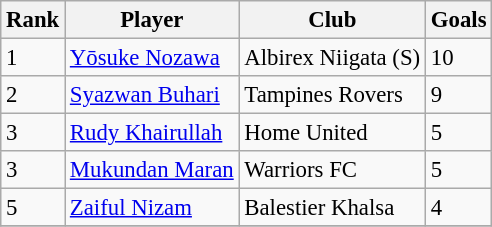<table class="wikitable plainrowheaders sortable" style="font-size:95%">
<tr>
<th>Rank</th>
<th>Player</th>
<th>Club</th>
<th>Goals</th>
</tr>
<tr>
<td>1</td>
<td align="left"> <a href='#'>Yōsuke Nozawa</a></td>
<td align="left">Albirex Niigata (S)</td>
<td>10</td>
</tr>
<tr>
<td>2</td>
<td align="left"> <a href='#'>Syazwan Buhari</a></td>
<td align="left">Tampines Rovers</td>
<td>9</td>
</tr>
<tr>
<td>3</td>
<td align="left"> <a href='#'>Rudy Khairullah</a></td>
<td align="left">Home United</td>
<td>5</td>
</tr>
<tr>
<td>3</td>
<td align="left"> <a href='#'>Mukundan Maran</a></td>
<td align="left">Warriors FC</td>
<td>5</td>
</tr>
<tr>
<td>5</td>
<td align="left"> <a href='#'>Zaiful Nizam</a></td>
<td align="left">Balestier Khalsa</td>
<td>4</td>
</tr>
<tr>
</tr>
</table>
